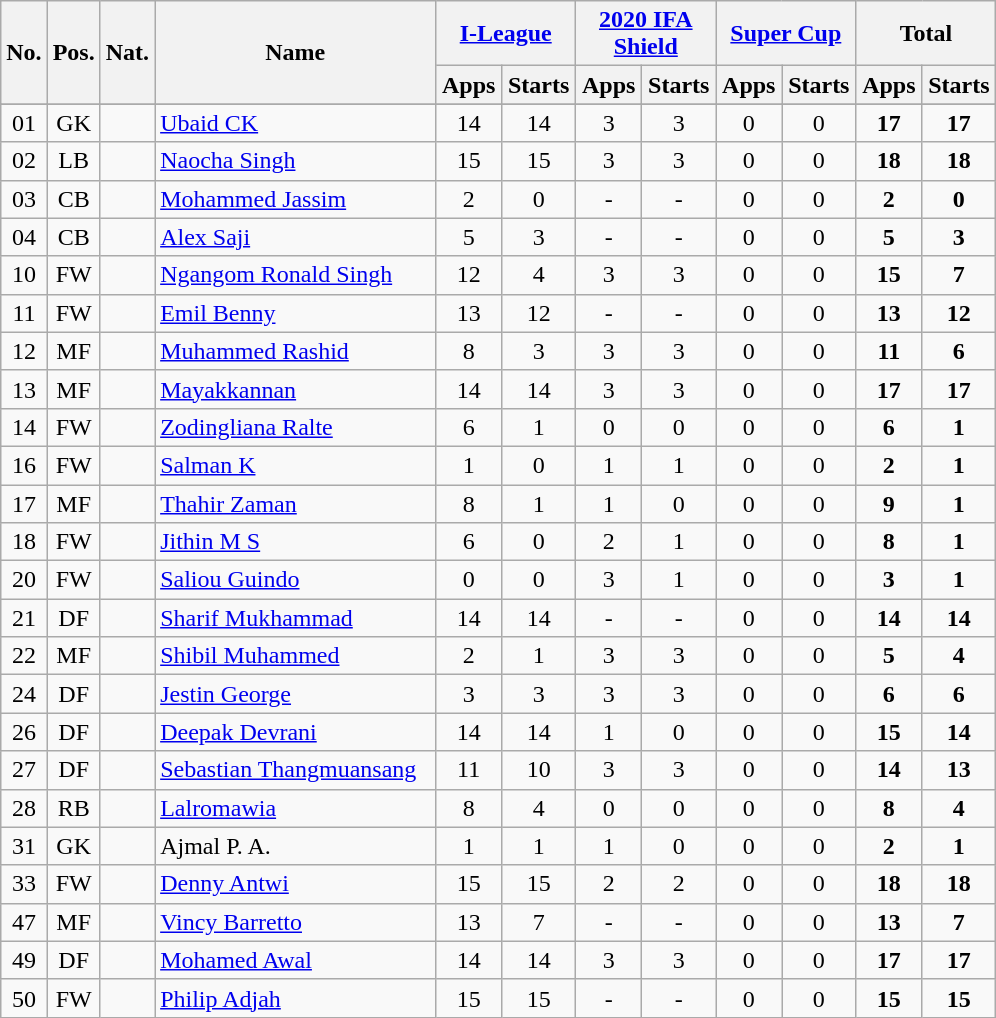<table class="wikitable sortable" style="text-align:center">
<tr>
<th rowspan="2">No.</th>
<th rowspan="2">Pos.</th>
<th rowspan="2">Nat.</th>
<th rowspan="2" style="width:180px;">Name</th>
<th colspan="2" style="width:86px;"><a href='#'>I-League</a></th>
<th colspan="2" style="width:86px;"><a href='#'>2020 IFA Shield</a></th>
<th colspan="2" style="width:86px;"><a href='#'>Super Cup</a></th>
<th colspan="2" style="width:86px;">Total</th>
</tr>
<tr>
<th>Apps</th>
<th>Starts</th>
<th>Apps</th>
<th>Starts</th>
<th>Apps</th>
<th>Starts</th>
<th>Apps</th>
<th>Starts</th>
</tr>
<tr>
</tr>
<tr>
<td>01</td>
<td>GK</td>
<td></td>
<td align=left><a href='#'>Ubaid CK</a></td>
<td>14</td>
<td>14</td>
<td>3</td>
<td>3</td>
<td>0</td>
<td>0</td>
<td><strong>17</strong></td>
<td><strong>17</strong></td>
</tr>
<tr>
<td>02</td>
<td>LB</td>
<td></td>
<td align=left><a href='#'>Naocha Singh</a></td>
<td>15</td>
<td>15</td>
<td>3</td>
<td>3</td>
<td>0</td>
<td>0</td>
<td><strong>18</strong></td>
<td><strong>18</strong></td>
</tr>
<tr>
<td>03</td>
<td>CB</td>
<td></td>
<td align=left><a href='#'>Mohammed Jassim</a></td>
<td>2</td>
<td>0</td>
<td>-</td>
<td>-</td>
<td>0</td>
<td>0</td>
<td><strong>2</strong></td>
<td><strong>0</strong></td>
</tr>
<tr>
<td>04</td>
<td>CB</td>
<td></td>
<td align=left><a href='#'>Alex Saji</a></td>
<td>5</td>
<td>3</td>
<td>-</td>
<td>-</td>
<td>0</td>
<td>0</td>
<td><strong>5</strong></td>
<td><strong>3</strong></td>
</tr>
<tr>
<td>10</td>
<td>FW</td>
<td></td>
<td align=left><a href='#'>Ngangom Ronald Singh</a></td>
<td>12</td>
<td>4</td>
<td>3</td>
<td>3</td>
<td>0</td>
<td>0</td>
<td><strong>15</strong></td>
<td><strong>7</strong></td>
</tr>
<tr>
<td>11</td>
<td>FW</td>
<td></td>
<td align=left><a href='#'>Emil Benny</a></td>
<td>13</td>
<td>12</td>
<td>-</td>
<td>-</td>
<td>0</td>
<td>0</td>
<td><strong>13</strong></td>
<td><strong>12</strong></td>
</tr>
<tr>
<td>12</td>
<td>MF</td>
<td></td>
<td align=left><a href='#'>Muhammed Rashid</a></td>
<td>8</td>
<td>3</td>
<td>3</td>
<td>3</td>
<td>0</td>
<td>0</td>
<td><strong>11</strong></td>
<td><strong>6</strong></td>
</tr>
<tr>
<td>13</td>
<td>MF</td>
<td></td>
<td align=left><a href='#'>Mayakkannan</a></td>
<td>14</td>
<td>14</td>
<td>3</td>
<td>3</td>
<td>0</td>
<td>0</td>
<td><strong>17</strong></td>
<td><strong>17</strong></td>
</tr>
<tr>
<td>14</td>
<td>FW</td>
<td></td>
<td align=left><a href='#'>Zodingliana Ralte</a></td>
<td>6</td>
<td>1</td>
<td>0</td>
<td>0</td>
<td>0</td>
<td>0</td>
<td><strong>6</strong></td>
<td><strong>1</strong></td>
</tr>
<tr>
<td>16</td>
<td>FW</td>
<td></td>
<td align=left><a href='#'>Salman K</a></td>
<td>1</td>
<td>0</td>
<td>1</td>
<td>1</td>
<td>0</td>
<td>0</td>
<td><strong>2</strong></td>
<td><strong>1</strong></td>
</tr>
<tr>
<td>17</td>
<td>MF</td>
<td></td>
<td align=left><a href='#'>Thahir Zaman</a></td>
<td>8</td>
<td>1</td>
<td>1</td>
<td>0</td>
<td>0</td>
<td>0</td>
<td><strong>9</strong></td>
<td><strong>1</strong></td>
</tr>
<tr>
<td>18</td>
<td>FW</td>
<td></td>
<td align=left><a href='#'>Jithin M S</a></td>
<td>6</td>
<td>0</td>
<td>2</td>
<td>1</td>
<td>0</td>
<td>0</td>
<td><strong>8</strong></td>
<td><strong>1</strong></td>
</tr>
<tr>
<td>20</td>
<td>FW</td>
<td></td>
<td align=left><a href='#'>Saliou Guindo</a></td>
<td>0</td>
<td>0</td>
<td>3</td>
<td>1</td>
<td>0</td>
<td>0</td>
<td><strong>3</strong></td>
<td><strong>1</strong></td>
</tr>
<tr>
<td>21</td>
<td>DF</td>
<td></td>
<td align=left><a href='#'>Sharif Mukhammad</a></td>
<td>14</td>
<td>14</td>
<td>-</td>
<td>-</td>
<td>0</td>
<td>0</td>
<td><strong>14</strong></td>
<td><strong>14</strong></td>
</tr>
<tr>
<td>22</td>
<td>MF</td>
<td></td>
<td align=left><a href='#'>Shibil Muhammed</a></td>
<td>2</td>
<td>1</td>
<td>3</td>
<td>3</td>
<td>0</td>
<td>0</td>
<td><strong>5</strong></td>
<td><strong>4</strong></td>
</tr>
<tr>
<td>24</td>
<td>DF</td>
<td></td>
<td align=left><a href='#'>Jestin George</a></td>
<td>3</td>
<td>3</td>
<td>3</td>
<td>3</td>
<td>0</td>
<td>0</td>
<td><strong>6</strong></td>
<td><strong>6</strong></td>
</tr>
<tr>
<td>26</td>
<td>DF</td>
<td></td>
<td align=left><a href='#'>Deepak Devrani</a></td>
<td>14</td>
<td>14</td>
<td>1</td>
<td>0</td>
<td>0</td>
<td>0</td>
<td><strong>15</strong></td>
<td><strong>14</strong></td>
</tr>
<tr>
<td>27</td>
<td>DF</td>
<td></td>
<td align=left><a href='#'>Sebastian Thangmuansang</a></td>
<td>11</td>
<td>10</td>
<td>3</td>
<td>3</td>
<td>0</td>
<td>0</td>
<td><strong>14</strong></td>
<td><strong>13</strong></td>
</tr>
<tr>
<td>28</td>
<td>RB</td>
<td></td>
<td align=left><a href='#'>Lalromawia</a></td>
<td>8</td>
<td>4</td>
<td>0</td>
<td>0</td>
<td>0</td>
<td>0</td>
<td><strong>8</strong></td>
<td><strong>4</strong></td>
</tr>
<tr>
<td>31</td>
<td>GK</td>
<td></td>
<td align=left>Ajmal P. A.</td>
<td>1</td>
<td>1</td>
<td>1</td>
<td>0</td>
<td>0</td>
<td>0</td>
<td><strong>2</strong></td>
<td><strong>1</strong></td>
</tr>
<tr>
<td>33</td>
<td>FW</td>
<td></td>
<td align=left><a href='#'>Denny Antwi</a></td>
<td>15</td>
<td>15</td>
<td>2</td>
<td>2</td>
<td>0</td>
<td>0</td>
<td><strong>18</strong></td>
<td><strong>18</strong></td>
</tr>
<tr>
<td>47</td>
<td>MF</td>
<td></td>
<td align=left><a href='#'>Vincy Barretto</a></td>
<td>13</td>
<td>7</td>
<td>-</td>
<td>-</td>
<td>0</td>
<td>0</td>
<td><strong>13</strong></td>
<td><strong>7</strong></td>
</tr>
<tr>
<td>49</td>
<td>DF</td>
<td></td>
<td align=left><a href='#'>Mohamed Awal</a></td>
<td>14</td>
<td>14</td>
<td>3</td>
<td>3</td>
<td>0</td>
<td>0</td>
<td><strong>17</strong></td>
<td><strong>17</strong></td>
</tr>
<tr>
<td>50</td>
<td>FW</td>
<td></td>
<td align=left><a href='#'>Philip Adjah</a></td>
<td>15</td>
<td>15</td>
<td>-</td>
<td>-</td>
<td>0</td>
<td>0</td>
<td><strong>15</strong></td>
<td><strong>15</strong></td>
</tr>
</table>
